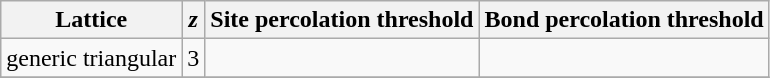<table class="wikitable">
<tr>
<th>Lattice</th>
<th><em>z</em></th>
<th>Site percolation threshold</th>
<th>Bond percolation threshold</th>
</tr>
<tr>
<td>generic triangular</td>
<td>3</td>
<td></td>
<td></td>
</tr>
<tr>
</tr>
</table>
